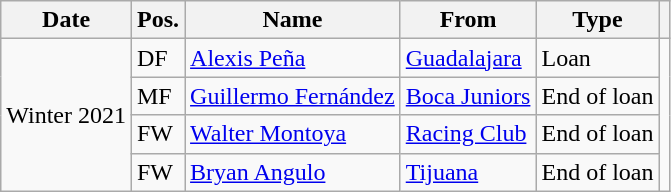<table class="wikitable">
<tr>
<th>Date</th>
<th>Pos.</th>
<th>Name</th>
<th>From</th>
<th>Type</th>
<th></th>
</tr>
<tr>
<td rowspan=4>Winter 2021</td>
<td>DF</td>
<td> <a href='#'>Alexis Peña</a></td>
<td> <a href='#'>Guadalajara</a></td>
<td>Loan</td>
</tr>
<tr>
<td>MF</td>
<td> <a href='#'>Guillermo Fernández</a></td>
<td> <a href='#'>Boca Juniors</a></td>
<td>End of loan</td>
</tr>
<tr>
<td>FW</td>
<td> <a href='#'>Walter Montoya</a></td>
<td> <a href='#'>Racing Club</a></td>
<td>End of loan</td>
</tr>
<tr>
<td>FW</td>
<td> <a href='#'>Bryan Angulo</a></td>
<td> <a href='#'>Tijuana</a></td>
<td>End of loan</td>
</tr>
</table>
